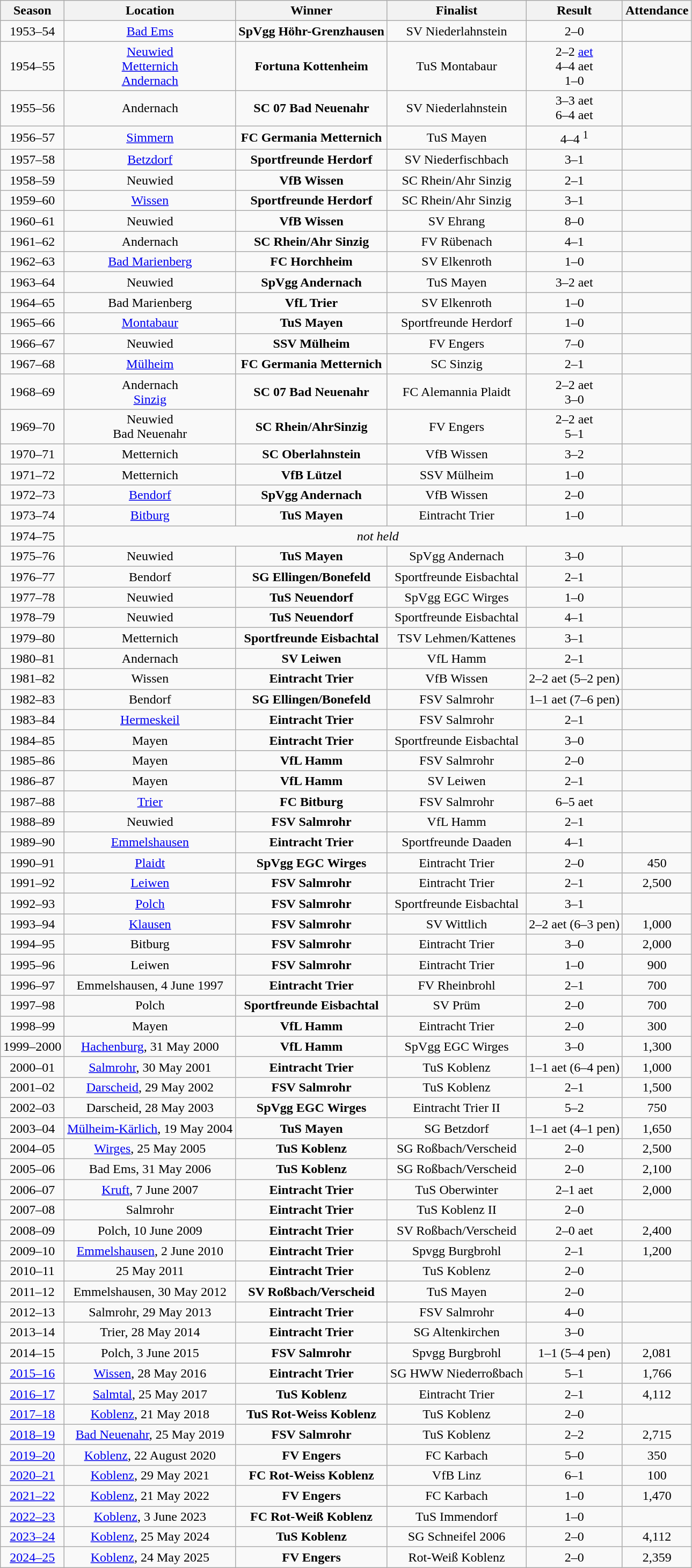<table class="wikitable">
<tr>
<th>Season</th>
<th>Location</th>
<th>Winner</th>
<th>Finalist</th>
<th>Result</th>
<th>Attendance</th>
</tr>
<tr align="center">
<td>1953–54</td>
<td><a href='#'>Bad Ems</a></td>
<td><strong>SpVgg Höhr-Grenzhausen</strong></td>
<td>SV Niederlahnstein</td>
<td>2–0</td>
<td></td>
</tr>
<tr align="center">
<td>1954–55</td>
<td><a href='#'>Neuwied</a> <br> <a href='#'>Metternich</a> <br> <a href='#'>Andernach</a></td>
<td><strong>Fortuna Kottenheim</strong></td>
<td>TuS Montabaur</td>
<td>2–2 <a href='#'>aet</a> <br> 4–4 aet <br> 1–0</td>
<td></td>
</tr>
<tr align="center">
<td>1955–56</td>
<td>Andernach</td>
<td><strong>SC 07 Bad Neuenahr</strong></td>
<td>SV Niederlahnstein</td>
<td>3–3 aet <br> 6–4 aet</td>
<td></td>
</tr>
<tr align="center">
<td>1956–57</td>
<td><a href='#'>Simmern</a></td>
<td><strong>FC Germania Metternich</strong></td>
<td>TuS Mayen</td>
<td>4–4 <sup>1</sup></td>
<td></td>
</tr>
<tr align="center">
<td>1957–58</td>
<td><a href='#'>Betzdorf</a></td>
<td><strong>Sportfreunde Herdorf</strong></td>
<td>SV Niederfischbach</td>
<td>3–1</td>
<td></td>
</tr>
<tr align="center">
<td>1958–59</td>
<td>Neuwied</td>
<td><strong>VfB Wissen</strong></td>
<td>SC Rhein/Ahr Sinzig</td>
<td>2–1</td>
<td></td>
</tr>
<tr align="center">
<td>1959–60</td>
<td><a href='#'>Wissen</a></td>
<td><strong>Sportfreunde Herdorf</strong></td>
<td>SC Rhein/Ahr Sinzig</td>
<td>3–1</td>
<td></td>
</tr>
<tr align="center">
<td>1960–61</td>
<td>Neuwied</td>
<td><strong>VfB Wissen</strong></td>
<td>SV Ehrang</td>
<td>8–0</td>
<td></td>
</tr>
<tr align="center">
<td>1961–62</td>
<td>Andernach</td>
<td><strong>SC Rhein/Ahr Sinzig</strong></td>
<td>FV Rübenach</td>
<td>4–1</td>
<td></td>
</tr>
<tr align="center">
<td>1962–63</td>
<td><a href='#'>Bad Marienberg</a></td>
<td><strong>FC Horchheim</strong></td>
<td>SV Elkenroth</td>
<td>1–0</td>
<td></td>
</tr>
<tr align="center">
<td>1963–64</td>
<td>Neuwied</td>
<td><strong>SpVgg Andernach</strong></td>
<td>TuS Mayen</td>
<td>3–2 aet</td>
<td></td>
</tr>
<tr align="center">
<td>1964–65</td>
<td>Bad Marienberg</td>
<td><strong>VfL Trier</strong></td>
<td>SV Elkenroth</td>
<td>1–0</td>
<td></td>
</tr>
<tr align="center">
<td>1965–66</td>
<td><a href='#'>Montabaur</a></td>
<td><strong>TuS Mayen</strong></td>
<td>Sportfreunde Herdorf</td>
<td>1–0</td>
<td></td>
</tr>
<tr align="center">
<td>1966–67</td>
<td>Neuwied</td>
<td><strong>SSV Mülheim</strong></td>
<td>FV Engers</td>
<td>7–0</td>
<td></td>
</tr>
<tr align="center">
<td>1967–68</td>
<td><a href='#'>Mülheim</a></td>
<td><strong>FC Germania Metternich</strong></td>
<td>SC Sinzig</td>
<td>2–1</td>
<td></td>
</tr>
<tr align="center">
<td>1968–69</td>
<td>Andernach <br> <a href='#'>Sinzig</a></td>
<td><strong>SC 07 Bad Neuenahr</strong></td>
<td>FC Alemannia Plaidt</td>
<td>2–2 aet <br> 3–0</td>
<td></td>
</tr>
<tr align="center">
<td>1969–70</td>
<td>Neuwied <br> Bad Neuenahr</td>
<td><strong>SC Rhein/AhrSinzig</strong></td>
<td>FV Engers</td>
<td>2–2 aet <br> 5–1</td>
<td></td>
</tr>
<tr align="center">
<td>1970–71</td>
<td>Metternich</td>
<td><strong>SC Oberlahnstein</strong></td>
<td>VfB Wissen</td>
<td>3–2</td>
<td></td>
</tr>
<tr align="center">
<td>1971–72</td>
<td>Metternich</td>
<td><strong>VfB Lützel</strong></td>
<td>SSV Mülheim</td>
<td>1–0</td>
<td></td>
</tr>
<tr align="center">
<td>1972–73</td>
<td><a href='#'>Bendorf</a></td>
<td><strong>SpVgg Andernach</strong></td>
<td>VfB Wissen</td>
<td>2–0</td>
<td></td>
</tr>
<tr align="center">
<td>1973–74</td>
<td><a href='#'>Bitburg</a></td>
<td><strong>TuS Mayen</strong></td>
<td>Eintracht Trier</td>
<td>1–0</td>
<td></td>
</tr>
<tr align="center">
<td>1974–75</td>
<td colspan=5><em>not held</em></td>
</tr>
<tr align="center">
<td>1975–76</td>
<td>Neuwied</td>
<td><strong>TuS Mayen</strong></td>
<td>SpVgg Andernach</td>
<td>3–0</td>
<td></td>
</tr>
<tr align="center">
<td>1976–77</td>
<td>Bendorf</td>
<td><strong>SG Ellingen/Bonefeld</strong></td>
<td>Sportfreunde Eisbachtal</td>
<td>2–1</td>
<td></td>
</tr>
<tr align="center">
<td>1977–78</td>
<td>Neuwied</td>
<td><strong>TuS Neuendorf</strong></td>
<td>SpVgg EGC Wirges</td>
<td>1–0</td>
<td></td>
</tr>
<tr align="center">
<td>1978–79</td>
<td>Neuwied</td>
<td><strong>TuS Neuendorf</strong></td>
<td>Sportfreunde Eisbachtal</td>
<td>4–1</td>
<td></td>
</tr>
<tr align="center">
<td>1979–80</td>
<td>Metternich</td>
<td><strong>Sportfreunde Eisbachtal</strong></td>
<td>TSV Lehmen/Kattenes</td>
<td>3–1</td>
<td></td>
</tr>
<tr align="center">
<td>1980–81</td>
<td>Andernach</td>
<td><strong>SV Leiwen</strong></td>
<td>VfL Hamm</td>
<td>2–1</td>
<td></td>
</tr>
<tr align="center">
<td>1981–82</td>
<td>Wissen</td>
<td><strong>Eintracht Trier</strong></td>
<td>VfB Wissen</td>
<td>2–2 aet (5–2 pen)</td>
<td></td>
</tr>
<tr align="center">
<td>1982–83</td>
<td>Bendorf</td>
<td><strong>SG Ellingen/Bonefeld</strong></td>
<td>FSV Salmrohr</td>
<td>1–1 aet (7–6 pen)</td>
<td></td>
</tr>
<tr align="center">
<td>1983–84</td>
<td><a href='#'>Hermeskeil</a></td>
<td><strong>Eintracht Trier</strong></td>
<td>FSV Salmrohr</td>
<td>2–1</td>
<td></td>
</tr>
<tr align="center">
<td>1984–85</td>
<td>Mayen</td>
<td><strong>Eintracht Trier</strong></td>
<td>Sportfreunde Eisbachtal</td>
<td>3–0</td>
<td></td>
</tr>
<tr align="center">
<td>1985–86</td>
<td>Mayen</td>
<td><strong>VfL Hamm</strong></td>
<td>FSV Salmrohr</td>
<td>2–0</td>
<td></td>
</tr>
<tr align="center">
<td>1986–87</td>
<td>Mayen</td>
<td><strong>VfL Hamm</strong></td>
<td>SV Leiwen</td>
<td>2–1</td>
<td></td>
</tr>
<tr align="center">
<td>1987–88</td>
<td><a href='#'>Trier</a></td>
<td><strong>FC Bitburg</strong></td>
<td>FSV Salmrohr</td>
<td>6–5 aet</td>
<td></td>
</tr>
<tr align="center">
<td>1988–89</td>
<td>Neuwied</td>
<td><strong>FSV Salmrohr</strong></td>
<td>VfL Hamm</td>
<td>2–1</td>
<td></td>
</tr>
<tr align="center">
<td>1989–90</td>
<td><a href='#'>Emmelshausen</a></td>
<td><strong>Eintracht Trier</strong></td>
<td>Sportfreunde Daaden</td>
<td>4–1</td>
<td></td>
</tr>
<tr align="center">
<td>1990–91</td>
<td><a href='#'>Plaidt</a></td>
<td><strong>SpVgg EGC Wirges</strong></td>
<td>Eintracht Trier</td>
<td>2–0</td>
<td>450</td>
</tr>
<tr align="center">
<td>1991–92</td>
<td><a href='#'>Leiwen</a></td>
<td><strong>FSV Salmrohr</strong></td>
<td>Eintracht Trier</td>
<td>2–1</td>
<td>2,500</td>
</tr>
<tr align="center">
<td>1992–93</td>
<td><a href='#'>Polch</a></td>
<td><strong>FSV Salmrohr</strong></td>
<td>Sportfreunde Eisbachtal</td>
<td>3–1</td>
<td></td>
</tr>
<tr align="center">
<td>1993–94</td>
<td><a href='#'>Klausen</a></td>
<td><strong>FSV Salmrohr</strong></td>
<td>SV Wittlich</td>
<td>2–2 aet (6–3 pen)</td>
<td>1,000</td>
</tr>
<tr align="center">
<td>1994–95</td>
<td>Bitburg</td>
<td><strong>FSV Salmrohr</strong></td>
<td>Eintracht Trier</td>
<td>3–0</td>
<td>2,000</td>
</tr>
<tr align="center">
<td>1995–96</td>
<td>Leiwen</td>
<td><strong>FSV Salmrohr</strong></td>
<td>Eintracht Trier</td>
<td>1–0</td>
<td>900</td>
</tr>
<tr align="center">
<td>1996–97</td>
<td>Emmelshausen, 4 June 1997</td>
<td><strong>Eintracht Trier</strong></td>
<td>FV Rheinbrohl</td>
<td>2–1</td>
<td>700</td>
</tr>
<tr align="center">
<td>1997–98</td>
<td>Polch</td>
<td><strong>Sportfreunde Eisbachtal</strong></td>
<td>SV Prüm</td>
<td>2–0</td>
<td>700</td>
</tr>
<tr align="center">
<td>1998–99</td>
<td>Mayen</td>
<td><strong>VfL Hamm</strong></td>
<td>Eintracht Trier</td>
<td>2–0</td>
<td>300</td>
</tr>
<tr align="center">
<td>1999–2000</td>
<td><a href='#'>Hachenburg</a>, 31 May 2000</td>
<td><strong>VfL Hamm</strong></td>
<td>SpVgg EGC Wirges</td>
<td>3–0</td>
<td>1,300</td>
</tr>
<tr align="center">
<td>2000–01</td>
<td><a href='#'>Salmrohr</a>, 30 May 2001</td>
<td><strong>Eintracht Trier</strong></td>
<td>TuS Koblenz</td>
<td>1–1 aet (6–4 pen)</td>
<td>1,000</td>
</tr>
<tr align="center">
<td>2001–02</td>
<td><a href='#'>Darscheid</a>, 29 May 2002</td>
<td><strong>FSV Salmrohr</strong></td>
<td>TuS Koblenz</td>
<td>2–1</td>
<td>1,500</td>
</tr>
<tr align="center">
<td>2002–03</td>
<td>Darscheid, 28 May 2003</td>
<td><strong>SpVgg EGC Wirges</strong></td>
<td>Eintracht Trier II</td>
<td>5–2</td>
<td>750</td>
</tr>
<tr align="center">
<td>2003–04</td>
<td><a href='#'>Mülheim-Kärlich</a>, 19 May 2004</td>
<td><strong>TuS Mayen</strong></td>
<td>SG Betzdorf</td>
<td>1–1 aet (4–1 pen)</td>
<td>1,650</td>
</tr>
<tr align="center">
<td>2004–05</td>
<td><a href='#'>Wirges</a>, 25 May 2005</td>
<td><strong>TuS Koblenz</strong></td>
<td>SG Roßbach/Verscheid</td>
<td>2–0</td>
<td>2,500</td>
</tr>
<tr align="center">
<td>2005–06</td>
<td>Bad Ems, 31 May 2006</td>
<td><strong>TuS Koblenz</strong></td>
<td>SG Roßbach/Verscheid</td>
<td>2–0</td>
<td>2,100</td>
</tr>
<tr align="center">
<td>2006–07</td>
<td><a href='#'>Kruft</a>, 7 June 2007</td>
<td><strong>Eintracht Trier</strong></td>
<td>TuS Oberwinter</td>
<td>2–1 aet</td>
<td>2,000</td>
</tr>
<tr align="center">
<td>2007–08</td>
<td>Salmrohr</td>
<td><strong>Eintracht Trier</strong></td>
<td>TuS Koblenz II</td>
<td>2–0</td>
<td></td>
</tr>
<tr align="center">
<td>2008–09</td>
<td>Polch, 10 June 2009</td>
<td><strong>Eintracht Trier</strong></td>
<td>SV Roßbach/Verscheid</td>
<td>2–0 aet</td>
<td>2,400</td>
</tr>
<tr align="center">
<td>2009–10</td>
<td><a href='#'>Emmelshausen</a>, 2 June 2010</td>
<td><strong>Eintracht Trier</strong></td>
<td>Spvgg Burgbrohl</td>
<td>2–1</td>
<td>1,200</td>
</tr>
<tr align="center">
<td>2010–11</td>
<td>25 May 2011</td>
<td><strong>Eintracht Trier</strong></td>
<td>TuS Koblenz</td>
<td>2–0</td>
<td></td>
</tr>
<tr align="center">
<td>2011–12</td>
<td>Emmelshausen, 30 May 2012</td>
<td><strong>SV Roßbach/Verscheid</strong></td>
<td>TuS Mayen</td>
<td>2–0</td>
<td></td>
</tr>
<tr align="center">
<td>2012–13</td>
<td>Salmrohr, 29 May 2013</td>
<td><strong>Eintracht Trier</strong></td>
<td>FSV Salmrohr</td>
<td>4–0</td>
<td></td>
</tr>
<tr align="center">
<td>2013–14</td>
<td>Trier, 28 May 2014</td>
<td><strong>Eintracht Trier</strong></td>
<td>SG Altenkirchen</td>
<td>3–0</td>
<td></td>
</tr>
<tr align="center">
<td>2014–15</td>
<td>Polch, 3 June 2015</td>
<td><strong>FSV Salmrohr </strong></td>
<td>Spvgg Burgbrohl</td>
<td>1–1 (5–4 pen)</td>
<td>2,081</td>
</tr>
<tr align="center">
<td><a href='#'>2015–16</a></td>
<td><a href='#'>Wissen</a>, 28 May 2016</td>
<td><strong>Eintracht Trier</strong></td>
<td>SG HWW Niederroßbach</td>
<td>5–1</td>
<td>1,766</td>
</tr>
<tr align="center">
<td><a href='#'>2016–17</a></td>
<td><a href='#'>Salmtal</a>, 25 May 2017</td>
<td><strong>TuS Koblenz</strong></td>
<td>Eintracht Trier</td>
<td>2–1</td>
<td>4,112</td>
</tr>
<tr align="center">
<td><a href='#'>2017–18</a></td>
<td><a href='#'>Koblenz</a>, 21 May 2018</td>
<td><strong>TuS Rot-Weiss Koblenz</strong></td>
<td>TuS Koblenz</td>
<td>2–0</td>
<td></td>
</tr>
<tr align="center">
<td><a href='#'>2018–19</a></td>
<td><a href='#'>Bad Neuenahr</a>, 25 May 2019</td>
<td><strong>FSV Salmrohr</strong></td>
<td>TuS Koblenz</td>
<td>2–2 <br></td>
<td>2,715</td>
</tr>
<tr align="center">
<td><a href='#'>2019–20</a></td>
<td><a href='#'>Koblenz</a>, 22 August 2020</td>
<td><strong>FV Engers</strong></td>
<td>FC Karbach</td>
<td>5–0</td>
<td>350</td>
</tr>
<tr align="center">
<td><a href='#'>2020–21</a></td>
<td><a href='#'>Koblenz</a>, 29 May 2021</td>
<td><strong>FC Rot-Weiss Koblenz</strong></td>
<td>VfB Linz</td>
<td>6–1</td>
<td>100</td>
</tr>
<tr align="center">
<td><a href='#'>2021–22</a></td>
<td><a href='#'>Koblenz</a>, 21 May 2022</td>
<td><strong>FV Engers</strong></td>
<td>FC Karbach</td>
<td>1–0</td>
<td>1,470</td>
</tr>
<tr align="center">
<td><a href='#'>2022–23</a></td>
<td><a href='#'>Koblenz</a>, 3 June 2023</td>
<td><strong>FC Rot-Weiß Koblenz</strong></td>
<td>TuS Immendorf</td>
<td>1–0</td>
<td></td>
</tr>
<tr align="center">
<td><a href='#'>2023–24</a></td>
<td><a href='#'>Koblenz</a>, 25 May 2024</td>
<td><strong>TuS Koblenz</strong></td>
<td>SG Schneifel 2006</td>
<td>2–0</td>
<td>4,112</td>
</tr>
<tr align="center">
<td><a href='#'>2024–25</a></td>
<td><a href='#'>Koblenz</a>, 24 May 2025</td>
<td><strong>FV Engers</strong></td>
<td>Rot-Weiß Koblenz</td>
<td>2–0</td>
<td>2,359</td>
</tr>
</table>
